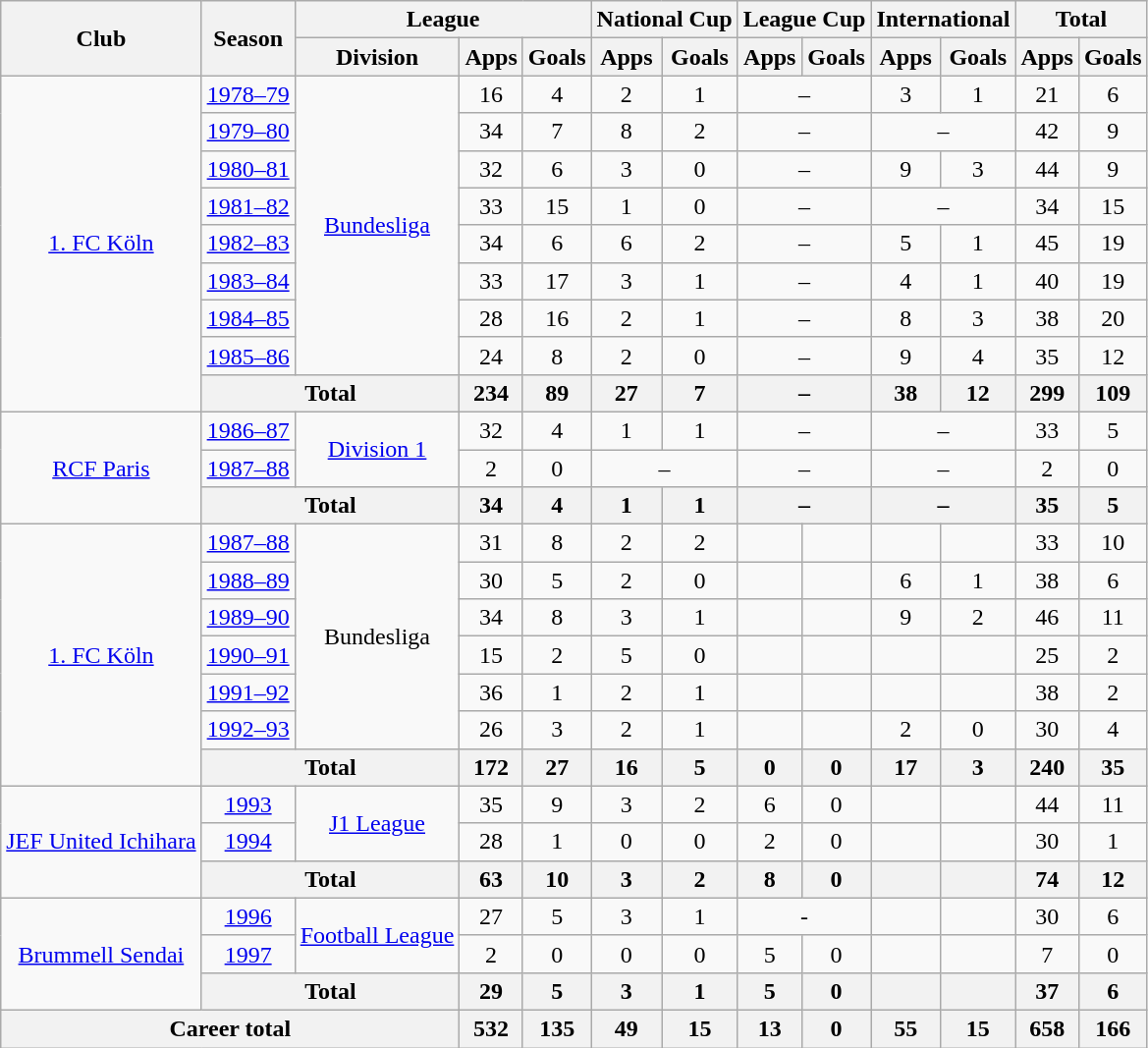<table class="wikitable" style="text-align:center">
<tr>
<th rowspan="2">Club</th>
<th rowspan="2">Season</th>
<th colspan="3">League</th>
<th colspan="2">National Cup</th>
<th colspan="2">League Cup</th>
<th colspan="2">International</th>
<th colspan="3">Total</th>
</tr>
<tr>
<th>Division</th>
<th>Apps</th>
<th>Goals</th>
<th>Apps</th>
<th>Goals</th>
<th>Apps</th>
<th>Goals</th>
<th>Apps</th>
<th>Goals</th>
<th>Apps</th>
<th>Goals</th>
</tr>
<tr>
<td rowspan="9"><a href='#'>1. FC Köln</a></td>
<td><a href='#'>1978–79</a></td>
<td rowspan="8"><a href='#'>Bundesliga</a></td>
<td>16</td>
<td>4</td>
<td>2</td>
<td>1</td>
<td colspan="2">–</td>
<td>3</td>
<td>1</td>
<td>21</td>
<td>6</td>
</tr>
<tr>
<td><a href='#'>1979–80</a></td>
<td>34</td>
<td>7</td>
<td>8</td>
<td>2</td>
<td colspan="2">–</td>
<td colspan="2">–</td>
<td>42</td>
<td>9</td>
</tr>
<tr>
<td><a href='#'>1980–81</a></td>
<td>32</td>
<td>6</td>
<td>3</td>
<td>0</td>
<td colspan="2">–</td>
<td>9</td>
<td>3</td>
<td>44</td>
<td>9</td>
</tr>
<tr>
<td><a href='#'>1981–82</a></td>
<td>33</td>
<td>15</td>
<td>1</td>
<td>0</td>
<td colspan="2">–</td>
<td colspan="2">–</td>
<td>34</td>
<td>15</td>
</tr>
<tr>
<td><a href='#'>1982–83</a></td>
<td>34</td>
<td 16>6</td>
<td>6</td>
<td>2</td>
<td colspan="2">–</td>
<td>5</td>
<td>1</td>
<td>45</td>
<td>19</td>
</tr>
<tr>
<td><a href='#'>1983–84</a></td>
<td>33</td>
<td>17</td>
<td>3</td>
<td>1</td>
<td colspan="2">–</td>
<td>4</td>
<td>1</td>
<td>40</td>
<td>19</td>
</tr>
<tr>
<td><a href='#'>1984–85</a></td>
<td>28</td>
<td>16</td>
<td>2</td>
<td>1</td>
<td colspan="2">–</td>
<td>8</td>
<td>3</td>
<td>38</td>
<td>20</td>
</tr>
<tr>
<td><a href='#'>1985–86</a></td>
<td>24</td>
<td>8</td>
<td>2</td>
<td>0</td>
<td colspan="2">–</td>
<td>9</td>
<td>4</td>
<td>35</td>
<td>12</td>
</tr>
<tr>
<th colspan="2">Total</th>
<th>234</th>
<th>89</th>
<th>27</th>
<th>7</th>
<th colspan="2">–</th>
<th>38</th>
<th>12</th>
<th>299</th>
<th>109</th>
</tr>
<tr>
<td rowspan="3"><a href='#'>RCF Paris</a></td>
<td><a href='#'>1986–87</a></td>
<td rowspan="2"><a href='#'>Division 1</a></td>
<td>32</td>
<td>4</td>
<td>1</td>
<td>1</td>
<td colspan="2">–</td>
<td colspan="2">–</td>
<td>33</td>
<td>5</td>
</tr>
<tr>
<td><a href='#'>1987–88</a></td>
<td>2</td>
<td>0</td>
<td colspan="2">–</td>
<td colspan="2">–</td>
<td colspan="2">–</td>
<td>2</td>
<td>0</td>
</tr>
<tr>
<th colspan="2">Total</th>
<th>34</th>
<th>4</th>
<th>1</th>
<th>1</th>
<th colspan="2">–</th>
<th colspan="2">–</th>
<th>35</th>
<th>5</th>
</tr>
<tr>
<td rowspan="7"><a href='#'>1. FC Köln</a></td>
<td><a href='#'>1987–88</a></td>
<td rowspan="6">Bundesliga</td>
<td>31</td>
<td>8</td>
<td>2</td>
<td>2</td>
<td></td>
<td></td>
<td></td>
<td></td>
<td>33</td>
<td>10</td>
</tr>
<tr>
<td><a href='#'>1988–89</a></td>
<td>30</td>
<td>5</td>
<td>2</td>
<td>0</td>
<td></td>
<td></td>
<td>6</td>
<td>1</td>
<td>38</td>
<td>6</td>
</tr>
<tr>
<td><a href='#'>1989–90</a></td>
<td>34</td>
<td>8</td>
<td>3</td>
<td>1</td>
<td></td>
<td></td>
<td>9</td>
<td>2</td>
<td>46</td>
<td>11</td>
</tr>
<tr>
<td><a href='#'>1990–91</a></td>
<td>15</td>
<td>2</td>
<td>5</td>
<td>0</td>
<td></td>
<td></td>
<td></td>
<td></td>
<td>25</td>
<td>2</td>
</tr>
<tr>
<td><a href='#'>1991–92</a></td>
<td>36</td>
<td>1</td>
<td>2</td>
<td>1</td>
<td></td>
<td></td>
<td></td>
<td></td>
<td>38</td>
<td>2</td>
</tr>
<tr>
<td><a href='#'>1992–93</a></td>
<td>26</td>
<td>3</td>
<td>2</td>
<td>1</td>
<td></td>
<td></td>
<td>2</td>
<td>0</td>
<td>30</td>
<td>4</td>
</tr>
<tr>
<th colspan="2">Total</th>
<th>172</th>
<th>27</th>
<th>16</th>
<th>5</th>
<th>0</th>
<th>0</th>
<th>17</th>
<th>3</th>
<th>240</th>
<th>35</th>
</tr>
<tr>
<td rowspan="3"><a href='#'>JEF United Ichihara</a></td>
<td><a href='#'>1993</a></td>
<td rowspan="2"><a href='#'>J1 League</a></td>
<td>35</td>
<td>9</td>
<td>3</td>
<td>2</td>
<td>6</td>
<td>0</td>
<td></td>
<td></td>
<td>44</td>
<td>11</td>
</tr>
<tr>
<td><a href='#'>1994</a></td>
<td>28</td>
<td>1</td>
<td>0</td>
<td>0</td>
<td>2</td>
<td>0</td>
<td></td>
<td></td>
<td>30</td>
<td>1</td>
</tr>
<tr>
<th colspan="2">Total</th>
<th>63</th>
<th>10</th>
<th>3</th>
<th>2</th>
<th>8</th>
<th>0</th>
<th></th>
<th></th>
<th>74</th>
<th>12</th>
</tr>
<tr>
<td rowspan="3"><a href='#'>Brummell Sendai</a></td>
<td><a href='#'>1996</a></td>
<td rowspan="2"><a href='#'>Football League</a></td>
<td>27</td>
<td>5</td>
<td>3</td>
<td>1</td>
<td colspan="2">-</td>
<td></td>
<td></td>
<td>30</td>
<td>6</td>
</tr>
<tr>
<td><a href='#'>1997</a></td>
<td>2</td>
<td>0</td>
<td>0</td>
<td>0</td>
<td>5</td>
<td>0</td>
<td></td>
<td></td>
<td>7</td>
<td>0</td>
</tr>
<tr>
<th colspan="2">Total</th>
<th>29</th>
<th>5</th>
<th>3</th>
<th>1</th>
<th>5</th>
<th>0</th>
<th></th>
<th></th>
<th>37</th>
<th>6</th>
</tr>
<tr>
<th colspan="3">Career total</th>
<th>532</th>
<th>135</th>
<th>49</th>
<th>15</th>
<th>13</th>
<th>0</th>
<th>55</th>
<th>15</th>
<th>658</th>
<th>166</th>
</tr>
</table>
